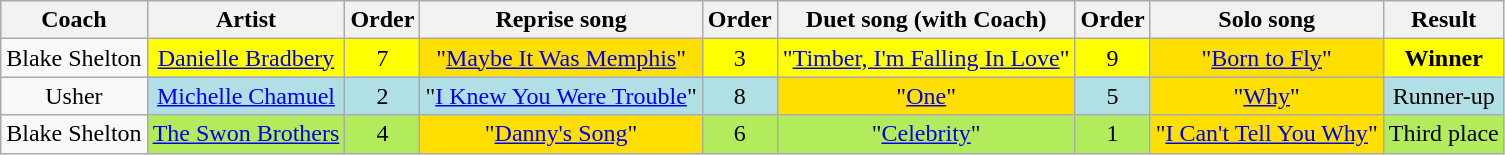<table class="wikitable" style="text-align:center; width:100%%;">
<tr>
<th scope="col">Coach</th>
<th scope="col">Artist</th>
<th scope="col">Order</th>
<th scope="col">Reprise song</th>
<th scope="col">Order</th>
<th scope="col">Duet song (with Coach)</th>
<th scope="col">Order</th>
<th scope="col">Solo song</th>
<th scope="col">Result</th>
</tr>
<tr>
<td scope="row">Blake Shelton</td>
<td style="background:yellow;"><a href='#'>Danielle Bradbery</a></td>
<td style="background:yellow;">7</td>
<td style="background:#FEDF00;">"<a href='#'>Maybe It Was Memphis</a>"</td>
<td style="background:yellow;">3</td>
<td style="background:yellow;">"<a href='#'>Timber, I'm Falling In Love</a>"</td>
<td style="background:yellow;">9</td>
<td style="background:#FEDF00;">"<a href='#'>Born to Fly</a>"</td>
<td style="background:yellow;"><strong>Winner</strong></td>
</tr>
<tr>
<td scope="row">Usher</td>
<td style="background:#B0E0E6;"><a href='#'>Michelle Chamuel</a></td>
<td style="background:#B0E0E6;">2</td>
<td style="background:#B0E0E6;">"<a href='#'>I Knew You Were Trouble</a>"</td>
<td style="background:#B0E0E6;">8</td>
<td style="background:#FEDF00;">"<a href='#'>One</a>"</td>
<td style="background:#B0E0E6;">5</td>
<td style="background:#FEDF00;">"<a href='#'>Why</a>"</td>
<td style="background:#B0E0E6;">Runner-up</td>
</tr>
<tr>
<td scope="row">Blake Shelton</td>
<td style="background:#B2EC5D;"><a href='#'>The Swon Brothers</a></td>
<td style="background:#B2EC5D;">4</td>
<td style="background:#FEDF00;">"<a href='#'>Danny's Song</a>"</td>
<td style="background:#B2EC5D;">6</td>
<td style="background:#B2EC5D;">"<a href='#'>Celebrity</a>"</td>
<td style="background:#B2EC5D;">1</td>
<td style="background:#FEDF00;">"<a href='#'>I Can't Tell You Why</a>"</td>
<td style="background:#B2EC5D;">Third place</td>
</tr>
</table>
